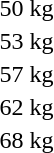<table>
<tr>
<td>50 kg</td>
<td></td>
<td></td>
<td></td>
</tr>
<tr>
<td>53 kg</td>
<td></td>
<td></td>
<td></td>
</tr>
<tr>
<td>57 kg</td>
<td></td>
<td nowrap></td>
<td nowrap></td>
</tr>
<tr>
<td>62 kg</td>
<td nowrap></td>
<td></td>
<td></td>
</tr>
<tr>
<td>68 kg</td>
<td></td>
<td></td>
<td></td>
</tr>
</table>
